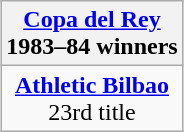<table class="wikitable" style="text-align: center; margin: 0 auto;">
<tr>
<th><a href='#'>Copa del Rey</a><br>1983–84 winners</th>
</tr>
<tr>
<td><strong><a href='#'>Athletic Bilbao</a></strong><br>23rd title</td>
</tr>
</table>
